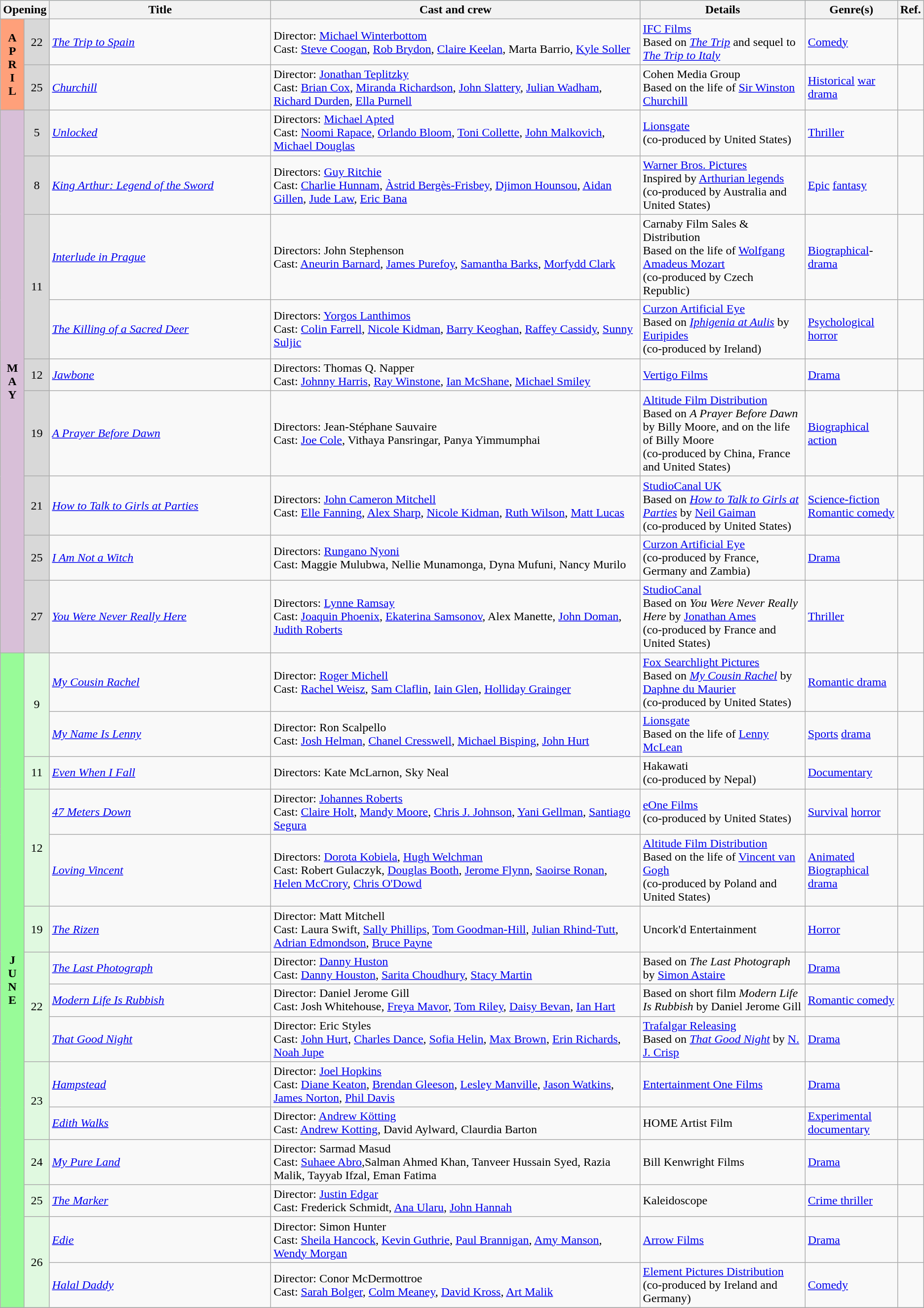<table class="wikitable">
<tr style="background:#b0e0e6; text-align:center;">
<th colspan="2">Opening</th>
<th style="width:24%;">Title</th>
<th style="width:40%;">Cast and crew</th>
<th>Details</th>
<th style="width:10%;">Genre(s)</th>
<th style="width:2%;">Ref.</th>
</tr>
<tr>
<th rowspan="2" style="text-align:center; background:#ffa07a; textcolor:#000;">A<br>P<br>R<br>I<br>L</th>
<td rowspan="1" style="text-align:center; background:#d8d8d8;">22</td>
<td><em><a href='#'>The Trip to Spain</a></em></td>
<td>Director: <a href='#'>Michael Winterbottom</a> <br> Cast: <a href='#'>Steve Coogan</a>, <a href='#'>Rob Brydon</a>, <a href='#'>Claire Keelan</a>, Marta Barrio, <a href='#'>Kyle Soller</a></td>
<td><a href='#'>IFC Films</a> <br> Based on <em><a href='#'>The Trip</a></em> and sequel to <em><a href='#'>The Trip to Italy</a></em></td>
<td><a href='#'>Comedy</a></td>
<td style="text-align:center"></td>
</tr>
<tr>
<td rowspan="1" style="text-align:center; background:#d8d8d8;">25</td>
<td><em><a href='#'>Churchill</a></em></td>
<td>Director: <a href='#'>Jonathan Teplitzky</a> <br> Cast: <a href='#'>Brian Cox</a>, <a href='#'>Miranda Richardson</a>, <a href='#'>John Slattery</a>, <a href='#'>Julian Wadham</a>, <a href='#'>Richard Durden</a>, <a href='#'>Ella Purnell</a></td>
<td>Cohen Media Group <br> Based on the life of <a href='#'>Sir Winston Churchill</a></td>
<td><a href='#'>Historical</a> <a href='#'>war</a> <a href='#'>drama</a></td>
<td style="text-align:center"></td>
</tr>
<tr>
<th rowspan="9" style="text-align:center; background:thistle; textcolor:#000;">M<br>A<br>Y</th>
<td rowspan="1" style="text-align:center; background:#d8d8d8;">5</td>
<td><em><a href='#'>Unlocked</a></em></td>
<td>Directors: <a href='#'>Michael Apted</a> <br> Cast: <a href='#'>Noomi Rapace</a>, <a href='#'>Orlando Bloom</a>, <a href='#'>Toni Collette</a>, <a href='#'>John Malkovich</a>, <a href='#'>Michael Douglas</a></td>
<td><a href='#'>Lionsgate</a> <br> (co-produced by United States)</td>
<td><a href='#'>Thriller</a></td>
<td style="text-align:center"></td>
</tr>
<tr>
<td rowspan="1" style="text-align:center; background:#d8d8d8;">8</td>
<td><em><a href='#'>King Arthur: Legend of the Sword</a></em></td>
<td>Directors: <a href='#'>Guy Ritchie</a> <br> Cast: <a href='#'>Charlie Hunnam</a>, <a href='#'>Àstrid Bergès-Frisbey</a>, <a href='#'>Djimon Hounsou</a>, <a href='#'>Aidan Gillen</a>, <a href='#'>Jude Law</a>, <a href='#'>Eric Bana</a></td>
<td><a href='#'>Warner Bros. Pictures</a> <br> Inspired by <a href='#'>Arthurian legends</a> <br> (co-produced by Australia and United States)</td>
<td><a href='#'>Epic</a> <a href='#'>fantasy</a></td>
<td style="text-align:center"></td>
</tr>
<tr>
<td rowspan="2" style="text-align:center; background:#d8d8d8;">11</td>
<td><em><a href='#'>Interlude in Prague</a></em></td>
<td>Directors: John Stephenson <br> Cast: <a href='#'>Aneurin Barnard</a>, <a href='#'>James Purefoy</a>, <a href='#'>Samantha Barks</a>, <a href='#'>Morfydd Clark</a></td>
<td>Carnaby Film Sales & Distribution <br> Based on the life of <a href='#'>Wolfgang Amadeus Mozart</a> <br> (co-produced by Czech Republic)</td>
<td><a href='#'>Biographical</a>-<a href='#'>drama</a></td>
<td style="text-align:center"></td>
</tr>
<tr>
<td><em><a href='#'>The Killing of a Sacred Deer</a></em></td>
<td>Directors: <a href='#'>Yorgos Lanthimos</a> <br> Cast: <a href='#'>Colin Farrell</a>, <a href='#'>Nicole Kidman</a>, <a href='#'>Barry Keoghan</a>, <a href='#'>Raffey Cassidy</a>, <a href='#'>Sunny Suljic</a></td>
<td><a href='#'>Curzon Artificial Eye</a> <br> Based on <em><a href='#'>Iphigenia at Aulis</a></em> by <a href='#'>Euripides</a> <br> (co-produced by Ireland)</td>
<td><a href='#'>Psychological horror</a></td>
<td style="text-align:center"></td>
</tr>
<tr>
<td rowspan="1" style="text-align:center; background:#d8d8d8;">12</td>
<td><em><a href='#'>Jawbone</a></em></td>
<td>Directors: Thomas Q. Napper <br> Cast: <a href='#'>Johnny Harris</a>, <a href='#'>Ray Winstone</a>, <a href='#'>Ian McShane</a>, <a href='#'>Michael Smiley</a></td>
<td><a href='#'>Vertigo Films</a></td>
<td><a href='#'>Drama</a></td>
<td style="text-align:center"></td>
</tr>
<tr>
<td rowspan="1" style="text-align:center; background:#d8d8d8;">19</td>
<td><em><a href='#'>A Prayer Before Dawn</a></em></td>
<td>Directors: Jean-Stéphane Sauvaire <br> Cast: <a href='#'>Joe Cole</a>, Vithaya Pansringar, Panya Yimmumphai</td>
<td><a href='#'>Altitude Film Distribution</a> <br> Based on <em>A Prayer Before Dawn</em> by Billy Moore, and on the life of Billy Moore <br> (co-produced by China, France and United States)</td>
<td><a href='#'>Biographical</a> <a href='#'>action</a></td>
<td style="text-align:center"></td>
</tr>
<tr>
<td rowspan="1" style="text-align:center; background:#d8d8d8;">21</td>
<td><em><a href='#'>How to Talk to Girls at Parties</a></em></td>
<td>Directors: <a href='#'>John Cameron Mitchell</a> <br> Cast: <a href='#'>Elle Fanning</a>, <a href='#'>Alex Sharp</a>, <a href='#'>Nicole Kidman</a>, <a href='#'>Ruth Wilson</a>, <a href='#'>Matt Lucas</a></td>
<td><a href='#'>StudioCanal UK</a> <br> Based on <em><a href='#'>How to Talk to Girls at Parties</a></em> by <a href='#'>Neil Gaiman</a> <br> (co-produced by United States)</td>
<td><a href='#'>Science-fiction</a> <br> <a href='#'>Romantic comedy</a></td>
<td style="text-align:center"></td>
</tr>
<tr>
<td rowspan="1" style="text-align:center; background:#d8d8d8;">25</td>
<td><em><a href='#'>I Am Not a Witch</a></em></td>
<td>Directors: <a href='#'>Rungano Nyoni</a> <br> Cast: Maggie Mulubwa, Nellie Munamonga, Dyna Mufuni, Nancy Murilo</td>
<td><a href='#'>Curzon Artificial Eye</a> <br> (co-produced by France, Germany and Zambia)</td>
<td><a href='#'>Drama</a></td>
<td style="text-align:center"></td>
</tr>
<tr>
<td rowspan="1" style="text-align:center; background:#d8d8d8;">27</td>
<td><em><a href='#'>You Were Never Really Here</a></em></td>
<td>Directors: <a href='#'>Lynne Ramsay</a> <br> Cast: <a href='#'>Joaquin Phoenix</a>, <a href='#'>Ekaterina Samsonov</a>, Alex Manette, <a href='#'>John Doman</a>, <a href='#'>Judith Roberts</a></td>
<td><a href='#'>StudioCanal</a> <br> Based on <em>You Were Never Really Here</em> by <a href='#'>Jonathan Ames</a> <br> (co-produced by France and United States)</td>
<td><a href='#'>Thriller</a></td>
<td style="text-align:center"></td>
</tr>
<tr>
<th rowspan="15" style="text-align:center; background:#98fb98; textcolor:#000;">J<br>U<br>N<br>E</th>
<td rowspan="2" style="text-align:center; background:#e0f9e0;">9</td>
<td><em><a href='#'>My Cousin Rachel</a></em></td>
<td>Director: <a href='#'>Roger Michell</a> <br> Cast: <a href='#'>Rachel Weisz</a>, <a href='#'>Sam Claflin</a>, <a href='#'>Iain Glen</a>, <a href='#'>Holliday Grainger</a></td>
<td><a href='#'>Fox Searchlight Pictures</a> <br> Based on <em><a href='#'>My Cousin Rachel</a></em> by <a href='#'>Daphne du Maurier</a> <br> (co-produced by United States)</td>
<td><a href='#'>Romantic drama</a></td>
<td style="text-align:center"></td>
</tr>
<tr>
<td><em><a href='#'>My Name Is Lenny</a></em></td>
<td>Director: Ron Scalpello <br> Cast: <a href='#'>Josh Helman</a>, <a href='#'>Chanel Cresswell</a>, <a href='#'>Michael Bisping</a>, <a href='#'>John Hurt</a></td>
<td><a href='#'>Lionsgate</a> <br> Based on the life of <a href='#'>Lenny McLean</a></td>
<td><a href='#'>Sports</a> <a href='#'>drama</a></td>
<td style="text-align:center"></td>
</tr>
<tr>
<td rowspan="1" style="text-align:center; background:#e0f9e0;">11</td>
<td><em><a href='#'>Even When I Fall</a></em></td>
<td>Directors: Kate McLarnon, Sky Neal</td>
<td>Hakawati <br> (co-produced by Nepal)</td>
<td><a href='#'>Documentary</a></td>
<td></td>
</tr>
<tr>
<td rowspan="2" style="text-align:center; background:#e0f9e0;">12</td>
<td><em><a href='#'>47 Meters Down</a></em></td>
<td>Director: <a href='#'>Johannes Roberts</a> <br> Cast: <a href='#'>Claire Holt</a>, <a href='#'>Mandy Moore</a>, <a href='#'>Chris J. Johnson</a>, <a href='#'>Yani Gellman</a>, <a href='#'>Santiago Segura</a></td>
<td><a href='#'>eOne Films</a> <br> (co-produced by United States)</td>
<td><a href='#'>Survival</a> <a href='#'>horror</a></td>
<td style="text-align:center"></td>
</tr>
<tr>
<td><em><a href='#'>Loving Vincent</a></em></td>
<td>Directors: <a href='#'>Dorota Kobiela</a>, <a href='#'>Hugh Welchman</a> <br> Cast: Robert Gulaczyk, <a href='#'>Douglas Booth</a>, <a href='#'>Jerome Flynn</a>, <a href='#'>Saoirse Ronan</a>, <a href='#'>Helen McCrory</a>, <a href='#'>Chris O'Dowd</a></td>
<td><a href='#'>Altitude Film Distribution</a> <br> Based on the life of <a href='#'>Vincent van Gogh</a> <br> (co-produced by Poland and United States)</td>
<td><a href='#'>Animated</a> <a href='#'>Biographical</a> <a href='#'>drama</a></td>
<td style="text-align:center"></td>
</tr>
<tr>
<td rowspan="1" style="text-align:center; background:#e0f9e0;">19</td>
<td><em><a href='#'>The Rizen</a></em></td>
<td>Director: Matt Mitchell <br> Cast: Laura Swift, <a href='#'>Sally Phillips</a>, <a href='#'>Tom Goodman-Hill</a>, <a href='#'>Julian Rhind-Tutt</a>, <a href='#'>Adrian Edmondson</a>, <a href='#'>Bruce Payne</a></td>
<td>Uncork'd Entertainment</td>
<td><a href='#'>Horror</a></td>
<td style="text-align:center"></td>
</tr>
<tr>
<td rowspan="3" style="text-align:center; background:#e0f9e0;">22</td>
<td><em><a href='#'>The Last Photograph</a></em></td>
<td>Director: <a href='#'>Danny Huston</a> <br> Cast: <a href='#'>Danny Houston</a>, <a href='#'>Sarita Choudhury</a>, <a href='#'>Stacy Martin</a></td>
<td>Based on <em>The Last Photograph</em> by <a href='#'>Simon Astaire</a></td>
<td><a href='#'>Drama</a></td>
<td></td>
</tr>
<tr>
<td><em><a href='#'>Modern Life Is Rubbish</a></em></td>
<td>Director: Daniel Jerome Gill <br> Cast: Josh Whitehouse, <a href='#'>Freya Mavor</a>, <a href='#'>Tom Riley</a>, <a href='#'>Daisy Bevan</a>, <a href='#'>Ian Hart</a></td>
<td>Based on short film <em>Modern Life Is Rubbish</em> by Daniel Jerome Gill</td>
<td><a href='#'>Romantic comedy</a></td>
<td style="text-align:center"></td>
</tr>
<tr>
<td><em><a href='#'>That Good Night</a></em></td>
<td>Director: Eric Styles <br> Cast: <a href='#'>John Hurt</a>, <a href='#'>Charles Dance</a>, <a href='#'>Sofia Helin</a>, <a href='#'>Max Brown</a>, <a href='#'>Erin Richards</a>, <a href='#'>Noah Jupe</a></td>
<td><a href='#'>Trafalgar Releasing</a> <br> Based on <em><a href='#'>That Good Night</a></em> by <a href='#'>N. J. Crisp</a></td>
<td><a href='#'>Drama</a></td>
<td style="text-align:center"></td>
</tr>
<tr>
<td rowspan="2" style="text-align:center; background:#e0f9e0;">23</td>
<td><em><a href='#'>Hampstead</a></em></td>
<td>Director: <a href='#'>Joel Hopkins</a> <br> Cast: <a href='#'>Diane Keaton</a>, <a href='#'>Brendan Gleeson</a>, <a href='#'>Lesley Manville</a>, <a href='#'>Jason Watkins</a>, <a href='#'>James Norton</a>, <a href='#'>Phil Davis</a></td>
<td><a href='#'>Entertainment One Films</a></td>
<td><a href='#'>Drama</a></td>
<td style="text-align:center"></td>
</tr>
<tr>
<td><em><a href='#'>Edith Walks</a></em></td>
<td>Director: <a href='#'>Andrew Kötting</a> <br> Cast: <a href='#'>Andrew Kotting</a>, David Aylward, Claurdia Barton</td>
<td>HOME Artist Film</td>
<td><a href='#'>Experimental</a> <a href='#'>documentary</a></td>
<td style="text-align:center"></td>
</tr>
<tr>
<td rowspan="1" style="text-align:center; background:#e0f9e0;">24</td>
<td><em><a href='#'>My Pure Land</a></em></td>
<td>Director: Sarmad Masud <br> Cast: <a href='#'>Suhaee Abro</a>,Salman Ahmed Khan, Tanveer Hussain Syed, Razia Malik, Tayyab Ifzal, Eman Fatima</td>
<td>Bill Kenwright Films</td>
<td><a href='#'>Drama</a></td>
<td style="text-align:center"></td>
</tr>
<tr>
<td rowspan="1" style="text-align:center; background:#e0f9e0;">25</td>
<td><em><a href='#'>The Marker</a></em></td>
<td>Director: <a href='#'>Justin Edgar</a> <br> Cast: Frederick Schmidt, <a href='#'>Ana Ularu</a>, <a href='#'>John Hannah</a></td>
<td>Kaleidoscope</td>
<td><a href='#'>Crime thriller</a></td>
<td style="text-align:center"></td>
</tr>
<tr>
<td rowspan="2" style="text-align:center; background:#e0f9e0;">26</td>
<td><em><a href='#'>Edie</a></em></td>
<td>Director: Simon Hunter <br> Cast: <a href='#'>Sheila Hancock</a>, <a href='#'>Kevin Guthrie</a>, <a href='#'>Paul Brannigan</a>, <a href='#'>Amy Manson</a>, <a href='#'>Wendy Morgan</a></td>
<td><a href='#'>Arrow Films</a></td>
<td><a href='#'>Drama</a></td>
<td style="text-align:center"></td>
</tr>
<tr>
<td><em><a href='#'>Halal Daddy</a></em></td>
<td>Director: Conor McDermottroe <br> Cast: <a href='#'>Sarah Bolger</a>, <a href='#'>Colm Meaney</a>, <a href='#'>David Kross</a>, <a href='#'>Art Malik</a></td>
<td><a href='#'>Element Pictures Distribution</a> <br> (co-produced by Ireland and Germany)</td>
<td><a href='#'>Comedy</a></td>
<td style="text-align:center"></td>
</tr>
<tr>
</tr>
</table>
